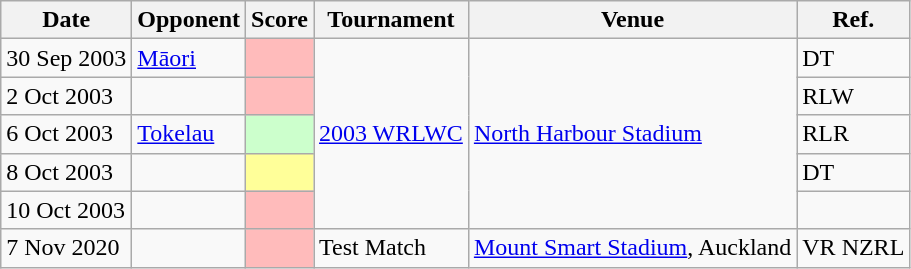<table class=wikitable>
<tr>
<th>Date</th>
<th>Opponent</th>
<th>Score</th>
<th>Tournament</th>
<th>Venue</th>
<th>Ref.</th>
</tr>
<tr>
<td>30 Sep 2003</td>
<td> <a href='#'>Māori</a></td>
<td bgcolor="#FFBBBB"></td>
<td rowspan=5><a href='#'>2003 WRLWC</a></td>
<td rowspan=5> <a href='#'>North Harbour Stadium</a></td>
<td>DT</td>
</tr>
<tr>
<td>2 Oct 2003</td>
<td></td>
<td bgcolor="#FFBBBB"></td>
<td>RLW</td>
</tr>
<tr>
<td>6 Oct 2003</td>
<td> <a href='#'>Tokelau</a></td>
<td bgcolor="#CCFFCC"></td>
<td>RLR</td>
</tr>
<tr>
<td>8 Oct 2003</td>
<td></td>
<td bgcolor="#FFFF99"></td>
<td>DT</td>
</tr>
<tr>
<td>10 Oct 2003</td>
<td></td>
<td bgcolor="#FFBBBB"></td>
<td></td>
</tr>
<tr>
<td>7 Nov 2020</td>
<td></td>
<td bgcolor="#FFBBBB"></td>
<td>Test Match</td>
<td> <a href='#'>Mount Smart Stadium</a>, Auckland</td>
<td>VR NZRL</td>
</tr>
</table>
